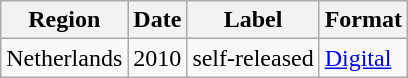<table class="wikitable">
<tr>
<th>Region</th>
<th>Date</th>
<th>Label</th>
<th>Format</th>
</tr>
<tr>
<td>Netherlands</td>
<td>2010</td>
<td>self-released</td>
<td><a href='#'>Digital</a></td>
</tr>
</table>
